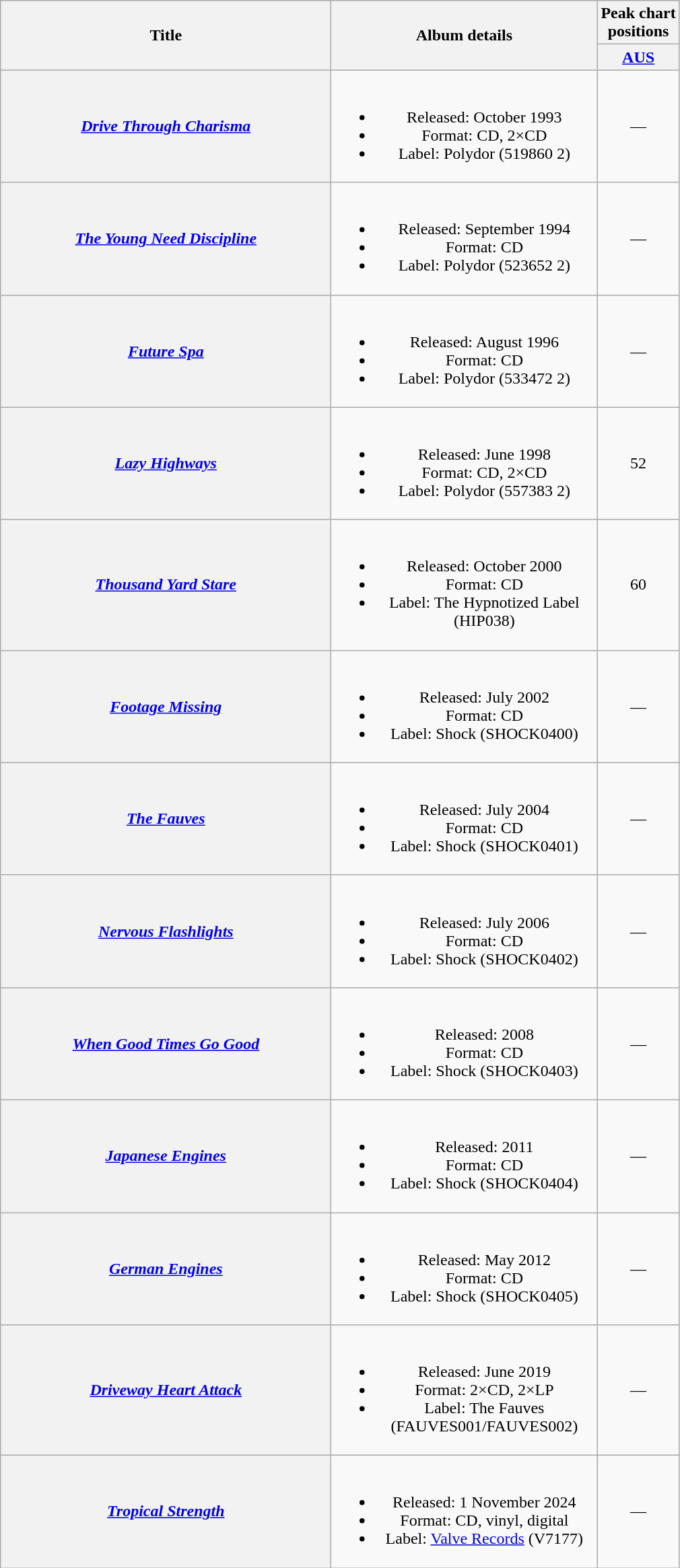<table class="wikitable plainrowheaders" style="text-align:center;" border="1">
<tr>
<th scope="col" rowspan="2" style="width:20em;">Title</th>
<th scope="col" rowspan="2" style="width:16em;">Album details</th>
<th scope="col" colspan="1">Peak chart<br>positions</th>
</tr>
<tr>
<th scope="col" style="text-align:center;"><a href='#'>AUS</a><br></th>
</tr>
<tr>
<th scope="row"><em><a href='#'>Drive Through Charisma</a></em></th>
<td><br><ul><li>Released: October 1993</li><li>Format: CD, 2×CD</li><li>Label: Polydor (519860 2)</li></ul></td>
<td align="center">—</td>
</tr>
<tr>
<th scope="row"><em><a href='#'>The Young Need Discipline</a></em></th>
<td><br><ul><li>Released: September 1994</li><li>Format: CD</li><li>Label: Polydor (523652 2)</li></ul></td>
<td align="center">—</td>
</tr>
<tr>
<th scope="row"><em><a href='#'>Future Spa</a></em></th>
<td><br><ul><li>Released: August 1996</li><li>Format: CD</li><li>Label: Polydor (533472 2)</li></ul></td>
<td align="center">—</td>
</tr>
<tr>
<th scope="row"><em><a href='#'>Lazy Highways</a></em></th>
<td><br><ul><li>Released: June 1998</li><li>Format: CD, 2×CD</li><li>Label: Polydor (557383 2)</li></ul></td>
<td align="center">52</td>
</tr>
<tr>
<th scope="row"><em><a href='#'>Thousand Yard Stare</a></em></th>
<td><br><ul><li>Released: October 2000</li><li>Format: CD</li><li>Label: The Hypnotized Label (HIP038)</li></ul></td>
<td align="center">60</td>
</tr>
<tr>
<th scope="row"><em><a href='#'>Footage Missing</a></em></th>
<td><br><ul><li>Released: July 2002</li><li>Format: CD</li><li>Label: Shock (SHOCK0400)</li></ul></td>
<td align="center">—</td>
</tr>
<tr>
<th scope="row"><em><a href='#'>The Fauves</a></em></th>
<td><br><ul><li>Released: July 2004</li><li>Format: CD</li><li>Label: Shock (SHOCK0401)</li></ul></td>
<td align="center">—</td>
</tr>
<tr>
<th scope="row"><em><a href='#'>Nervous Flashlights</a></em></th>
<td><br><ul><li>Released: July 2006</li><li>Format: CD</li><li>Label: Shock (SHOCK0402)</li></ul></td>
<td align="center">—</td>
</tr>
<tr>
<th scope="row"><em><a href='#'>When Good Times Go Good</a></em></th>
<td><br><ul><li>Released: 2008</li><li>Format: CD</li><li>Label: Shock (SHOCK0403)</li></ul></td>
<td align="center">—</td>
</tr>
<tr>
<th scope="row"><em><a href='#'>Japanese Engines</a></em></th>
<td><br><ul><li>Released: 2011</li><li>Format: CD</li><li>Label: Shock (SHOCK0404)</li></ul></td>
<td align="center">—</td>
</tr>
<tr>
<th scope="row"><em><a href='#'>German Engines</a></em></th>
<td><br><ul><li>Released: May 2012</li><li>Format: CD</li><li>Label: Shock (SHOCK0405)</li></ul></td>
<td align="center">—</td>
</tr>
<tr>
<th scope="row"><em><a href='#'>Driveway Heart Attack</a></em></th>
<td><br><ul><li>Released: June 2019</li><li>Format: 2×CD, 2×LP</li><li>Label: The Fauves (FAUVES001/FAUVES002)</li></ul></td>
<td align="center">—</td>
</tr>
<tr>
<th scope="row"><em><a href='#'>Tropical Strength</a></em></th>
<td><br><ul><li>Released: 1 November 2024</li><li>Format: CD, vinyl, digital</li><li>Label: <a href='#'>Valve Records</a> (V7177)</li></ul></td>
<td align="center">—</td>
</tr>
</table>
